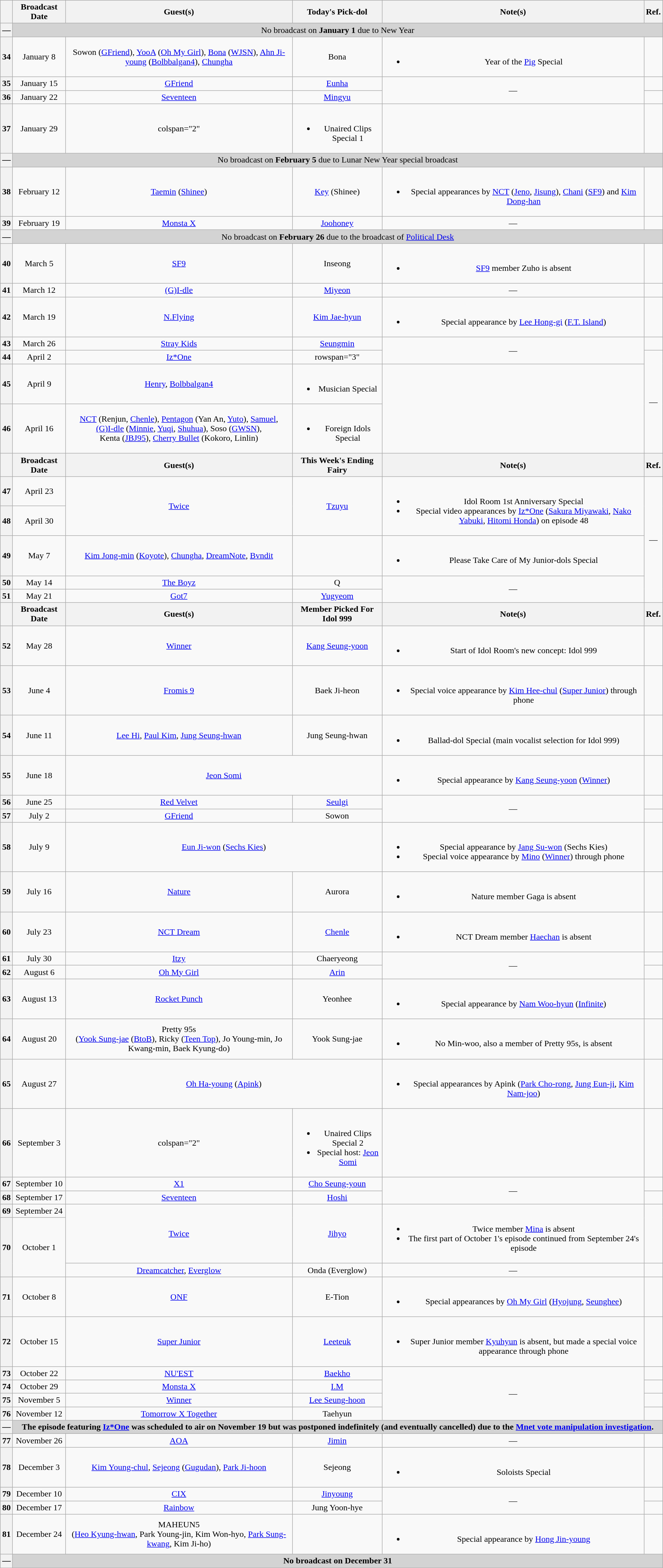<table class="wikitable" style="text-align:center;">
<tr>
<th></th>
<th>Broadcast Date</th>
<th>Guest(s)</th>
<th>Today's Pick-dol</th>
<th>Note(s)</th>
<th>Ref.</th>
</tr>
<tr>
<th><strong>—</strong></th>
<td colspan="5" style="text-align:center;background:Lightgray">No broadcast on <strong>January 1</strong> due to New Year</td>
</tr>
<tr>
<th>34</th>
<td>January 8</td>
<td>Sowon (<a href='#'>GFriend</a>), <a href='#'>YooA</a> (<a href='#'>Oh My Girl</a>), <a href='#'>Bona</a> (<a href='#'>WJSN</a>), <a href='#'>Ahn Ji-young</a> (<a href='#'>Bolbbalgan4</a>), <a href='#'>Chungha</a></td>
<td>Bona</td>
<td><br><ul><li>Year of the <a href='#'>Pig</a> Special</li></ul></td>
<td></td>
</tr>
<tr>
<th>35</th>
<td>January 15</td>
<td><a href='#'>GFriend</a></td>
<td><a href='#'>Eunha</a></td>
<td rowspan="2">—</td>
<td></td>
</tr>
<tr>
<th>36</th>
<td>January 22</td>
<td><a href='#'>Seventeen</a></td>
<td><a href='#'>Mingyu</a></td>
<td></td>
</tr>
<tr>
<th>37</th>
<td>January 29</td>
<td>colspan="2" </td>
<td><br><ul><li>Unaired Clips Special 1</li></ul></td>
<td></td>
</tr>
<tr>
<th><strong>—</strong></th>
<td colspan="5" style="text-align:center;background:Lightgray">No broadcast on <strong>February 5</strong> due to Lunar New Year special broadcast</td>
</tr>
<tr>
<th>38</th>
<td>February 12</td>
<td><a href='#'>Taemin</a> (<a href='#'>Shinee</a>)</td>
<td><a href='#'>Key</a> (Shinee)</td>
<td><br><ul><li>Special appearances by <a href='#'>NCT</a> (<a href='#'>Jeno</a>, <a href='#'>Jisung</a>), <a href='#'>Chani</a> (<a href='#'>SF9</a>) and <a href='#'>Kim Dong-han</a></li></ul></td>
<td></td>
</tr>
<tr>
<th>39</th>
<td>February 19</td>
<td><a href='#'>Monsta X</a></td>
<td><a href='#'>Joohoney</a></td>
<td>—</td>
<td></td>
</tr>
<tr>
<th><strong>—</strong></th>
<td colspan="5" style="text-align:center;background:Lightgray">No broadcast on <strong>February 26</strong> due to the broadcast of <a href='#'>Political Desk</a></td>
</tr>
<tr>
<th>40</th>
<td>March 5</td>
<td><a href='#'>SF9</a></td>
<td>Inseong</td>
<td><br><ul><li><a href='#'>SF9</a> member Zuho is absent</li></ul></td>
<td></td>
</tr>
<tr>
<th>41</th>
<td>March 12</td>
<td><a href='#'>(G)I-dle</a></td>
<td><a href='#'>Miyeon</a></td>
<td>—</td>
<td></td>
</tr>
<tr>
<th>42</th>
<td>March 19</td>
<td><a href='#'>N.Flying</a></td>
<td><a href='#'>Kim Jae-hyun</a></td>
<td><br><ul><li>Special appearance by <a href='#'>Lee Hong-gi</a> (<a href='#'>F.T. Island</a>)</li></ul></td>
<td></td>
</tr>
<tr>
<th>43</th>
<td>March 26</td>
<td><a href='#'>Stray Kids</a></td>
<td><a href='#'>Seungmin</a></td>
<td rowspan="2">—</td>
<td></td>
</tr>
<tr>
<th>44</th>
<td>April 2</td>
<td><a href='#'>Iz*One</a></td>
<td>rowspan="3" </td>
<td rowspan="3">—</td>
</tr>
<tr>
<th>45</th>
<td>April 9</td>
<td><a href='#'>Henry</a>, <a href='#'>Bolbbalgan4</a></td>
<td><br><ul><li>Musician Special</li></ul></td>
</tr>
<tr>
<th>46</th>
<td>April 16</td>
<td><a href='#'>NCT</a> (Renjun, <a href='#'>Chenle</a>), <a href='#'>Pentagon</a> (Yan An, <a href='#'>Yuto</a>), <a href='#'>Samuel</a>,<br><a href='#'>(G)I-dle</a> (<a href='#'>Minnie</a>, <a href='#'>Yuqi</a>, <a href='#'>Shuhua</a>), Soso (<a href='#'>GWSN</a>),<br>Kenta (<a href='#'>JBJ95</a>), <a href='#'>Cherry Bullet</a> (Kokoro, Linlin)</td>
<td><br><ul><li>Foreign Idols Special</li></ul></td>
</tr>
<tr>
<th></th>
<th>Broadcast Date</th>
<th>Guest(s)</th>
<th>This Week's Ending Fairy</th>
<th>Note(s)</th>
<th>Ref.</th>
</tr>
<tr>
<th>47</th>
<td>April 23</td>
<td rowspan="2"><a href='#'>Twice</a></td>
<td rowspan="2"><a href='#'>Tzuyu</a></td>
<td rowspan="2"><br><ul><li>Idol Room 1st Anniversary Special</li><li>Special video appearances by <a href='#'>Iz*One</a> (<a href='#'>Sakura Miyawaki</a>, <a href='#'>Nako Yabuki</a>, <a href='#'>Hitomi Honda</a>) on episode 48</li></ul></td>
<td rowspan="5">—</td>
</tr>
<tr>
<th>48</th>
<td>April 30</td>
</tr>
<tr>
<th>49</th>
<td>May 7</td>
<td><a href='#'>Kim Jong-min</a> (<a href='#'>Koyote</a>), <a href='#'>Chungha</a>, <a href='#'>DreamNote</a>, <a href='#'>Bvndit</a></td>
<td></td>
<td><br><ul><li>Please Take Care of My Junior-dols Special</li></ul></td>
</tr>
<tr>
<th>50</th>
<td>May 14</td>
<td><a href='#'>The Boyz</a></td>
<td>Q</td>
<td rowspan="2">—</td>
</tr>
<tr>
<th>51</th>
<td>May 21</td>
<td><a href='#'>Got7</a></td>
<td><a href='#'>Yugyeom</a></td>
</tr>
<tr>
<th></th>
<th>Broadcast Date</th>
<th>Guest(s)</th>
<th>Member Picked For Idol 999</th>
<th>Note(s)</th>
<th>Ref.</th>
</tr>
<tr>
<th>52</th>
<td>May 28</td>
<td><a href='#'>Winner</a></td>
<td><a href='#'>Kang Seung-yoon</a></td>
<td><br><ul><li>Start of Idol Room's new concept: Idol 999</li></ul></td>
<td></td>
</tr>
<tr>
<th>53</th>
<td>June 4</td>
<td><a href='#'>Fromis 9</a></td>
<td>Baek Ji-heon</td>
<td><br><ul><li>Special voice appearance by <a href='#'>Kim Hee-chul</a> (<a href='#'>Super Junior</a>) through phone</li></ul></td>
<td></td>
</tr>
<tr>
<th>54</th>
<td>June 11</td>
<td><a href='#'>Lee Hi</a>, <a href='#'>Paul Kim</a>, <a href='#'>Jung Seung-hwan</a></td>
<td>Jung Seung-hwan</td>
<td><br><ul><li>Ballad-dol Special (main vocalist selection for Idol 999)</li></ul></td>
<td></td>
</tr>
<tr>
<th>55</th>
<td>June 18</td>
<td colspan="2"><a href='#'>Jeon Somi</a></td>
<td><br><ul><li>Special appearance by <a href='#'>Kang Seung-yoon</a> (<a href='#'>Winner</a>)</li></ul></td>
<td></td>
</tr>
<tr>
<th>56</th>
<td>June 25</td>
<td><a href='#'>Red Velvet</a></td>
<td><a href='#'>Seulgi</a></td>
<td rowspan="2">—</td>
<td></td>
</tr>
<tr>
<th>57</th>
<td>July 2</td>
<td><a href='#'>GFriend</a></td>
<td>Sowon</td>
<td></td>
</tr>
<tr>
<th>58</th>
<td>July 9</td>
<td colspan="2"><a href='#'>Eun Ji-won</a> (<a href='#'>Sechs Kies</a>)</td>
<td><br><ul><li>Special appearance by <a href='#'>Jang Su-won</a> (Sechs Kies)</li><li>Special voice appearance by <a href='#'>Mino</a> (<a href='#'>Winner</a>) through phone</li></ul></td>
<td></td>
</tr>
<tr>
<th>59</th>
<td>July 16</td>
<td><a href='#'>Nature</a></td>
<td>Aurora</td>
<td><br><ul><li>Nature member Gaga is absent</li></ul></td>
<td></td>
</tr>
<tr>
<th>60</th>
<td>July 23</td>
<td><a href='#'>NCT Dream</a></td>
<td><a href='#'>Chenle</a></td>
<td><br><ul><li>NCT Dream member <a href='#'>Haechan</a> is absent</li></ul></td>
<td></td>
</tr>
<tr>
<th>61</th>
<td>July 30</td>
<td><a href='#'>Itzy</a></td>
<td>Chaeryeong</td>
<td rowspan="2">—</td>
<td></td>
</tr>
<tr>
<th>62</th>
<td>August 6</td>
<td><a href='#'>Oh My Girl</a></td>
<td><a href='#'>Arin</a></td>
<td></td>
</tr>
<tr>
<th>63</th>
<td>August 13</td>
<td><a href='#'>Rocket Punch</a></td>
<td>Yeonhee</td>
<td><br><ul><li>Special appearance by <a href='#'>Nam Woo-hyun</a> (<a href='#'>Infinite</a>)</li></ul></td>
<td></td>
</tr>
<tr>
<th>64</th>
<td>August 20</td>
<td>Pretty 95s<br>(<a href='#'>Yook Sung-jae</a> (<a href='#'>BtoB</a>), Ricky (<a href='#'>Teen Top</a>), Jo Young-min, Jo Kwang-min, Baek Kyung-do)</td>
<td>Yook Sung-jae</td>
<td><br><ul><li>No Min-woo, also a member of Pretty 95s, is absent</li></ul></td>
<td></td>
</tr>
<tr>
<th>65</th>
<td>August 27</td>
<td colspan="2"><a href='#'>Oh Ha-young</a> (<a href='#'>Apink</a>)</td>
<td><br><ul><li>Special appearances by Apink (<a href='#'>Park Cho-rong</a>, <a href='#'>Jung Eun-ji</a>, <a href='#'>Kim Nam-joo</a>)</li></ul></td>
<td></td>
</tr>
<tr>
<th>66</th>
<td>September 3</td>
<td>colspan="2" </td>
<td><br><ul><li>Unaired Clips Special 2</li><li>Special host: <a href='#'>Jeon Somi</a></li></ul></td>
<td></td>
</tr>
<tr>
<th>67</th>
<td>September 10</td>
<td><a href='#'>X1</a></td>
<td><a href='#'>Cho Seung-youn</a></td>
<td rowspan="2">—</td>
<td></td>
</tr>
<tr>
<th>68</th>
<td>September 17</td>
<td><a href='#'>Seventeen</a></td>
<td><a href='#'>Hoshi</a></td>
<td></td>
</tr>
<tr>
<th>69</th>
<td>September 24</td>
<td rowspan="2"><a href='#'>Twice</a></td>
<td rowspan="2"><a href='#'>Jihyo</a></td>
<td rowspan="2"><br><ul><li>Twice member <a href='#'>Mina</a> is absent</li><li>The first part of October 1's episode continued from September 24's episode</li></ul></td>
<td rowspan="2"></td>
</tr>
<tr>
<th rowspan="2">70</th>
<td rowspan="2">October 1</td>
</tr>
<tr>
<td><a href='#'>Dreamcatcher</a>, <a href='#'>Everglow</a></td>
<td>Onda (Everglow)</td>
<td>—</td>
<td></td>
</tr>
<tr>
<th>71</th>
<td>October 8</td>
<td><a href='#'>ONF</a></td>
<td>E-Tion</td>
<td><br><ul><li>Special appearances by <a href='#'>Oh My Girl</a> (<a href='#'>Hyojung</a>, <a href='#'>Seunghee</a>)</li></ul></td>
<td></td>
</tr>
<tr>
<th>72</th>
<td>October 15</td>
<td><a href='#'>Super Junior</a></td>
<td><a href='#'>Leeteuk</a></td>
<td><br><ul><li>Super Junior member <a href='#'>Kyuhyun</a> is absent, but made a special voice appearance through phone</li></ul></td>
<td></td>
</tr>
<tr>
<th>73</th>
<td>October 22</td>
<td><a href='#'>NU'EST</a></td>
<td><a href='#'>Baekho</a></td>
<td rowspan="4">—</td>
<td></td>
</tr>
<tr>
<th>74</th>
<td>October 29</td>
<td><a href='#'>Monsta X</a></td>
<td><a href='#'>I.M</a></td>
<td></td>
</tr>
<tr>
<th>75</th>
<td>November 5</td>
<td><a href='#'>Winner</a></td>
<td><a href='#'>Lee Seung-hoon</a></td>
<td></td>
</tr>
<tr>
<th>76</th>
<td>November 12</td>
<td><a href='#'>Tomorrow X Together</a></td>
<td>Taehyun</td>
<td></td>
</tr>
<tr>
<th>—</th>
<th colspan="5" style="text-align:center;background:Lightgray">The episode featuring <a href='#'>Iz*One</a> was scheduled to air on November 19 but was postponed indefinitely (and eventually cancelled) due to the <a href='#'>Mnet vote manipulation investigation</a>.</th>
</tr>
<tr>
<th>77</th>
<td>November 26</td>
<td><a href='#'>AOA</a></td>
<td><a href='#'>Jimin</a></td>
<td>—</td>
<td></td>
</tr>
<tr>
<th>78</th>
<td>December 3</td>
<td><a href='#'>Kim Young-chul</a>, <a href='#'>Sejeong</a> (<a href='#'>Gugudan</a>), <a href='#'>Park Ji-hoon</a></td>
<td>Sejeong</td>
<td><br><ul><li>Soloists Special</li></ul></td>
<td></td>
</tr>
<tr>
<th>79</th>
<td>December 10</td>
<td><a href='#'>CIX</a></td>
<td><a href='#'>Jinyoung</a></td>
<td rowspan="2">—</td>
<td></td>
</tr>
<tr>
<th>80</th>
<td>December 17</td>
<td><a href='#'>Rainbow</a></td>
<td>Jung Yoon-hye</td>
<td></td>
</tr>
<tr>
<th>81</th>
<td>December 24</td>
<td>MAHEUN5<br>(<a href='#'>Heo Kyung-hwan</a>, Park Young-jin, Kim Won-hyo, <a href='#'>Park Sung-kwang</a>, Kim Ji-ho)</td>
<td></td>
<td><br><ul><li>Special appearance by <a href='#'>Hong Jin-young</a></li></ul></td>
<td></td>
</tr>
<tr>
<th>—</th>
<th colspan="5" style="text-align:center;background:Lightgray">No broadcast on December 31</th>
</tr>
<tr>
</tr>
</table>
